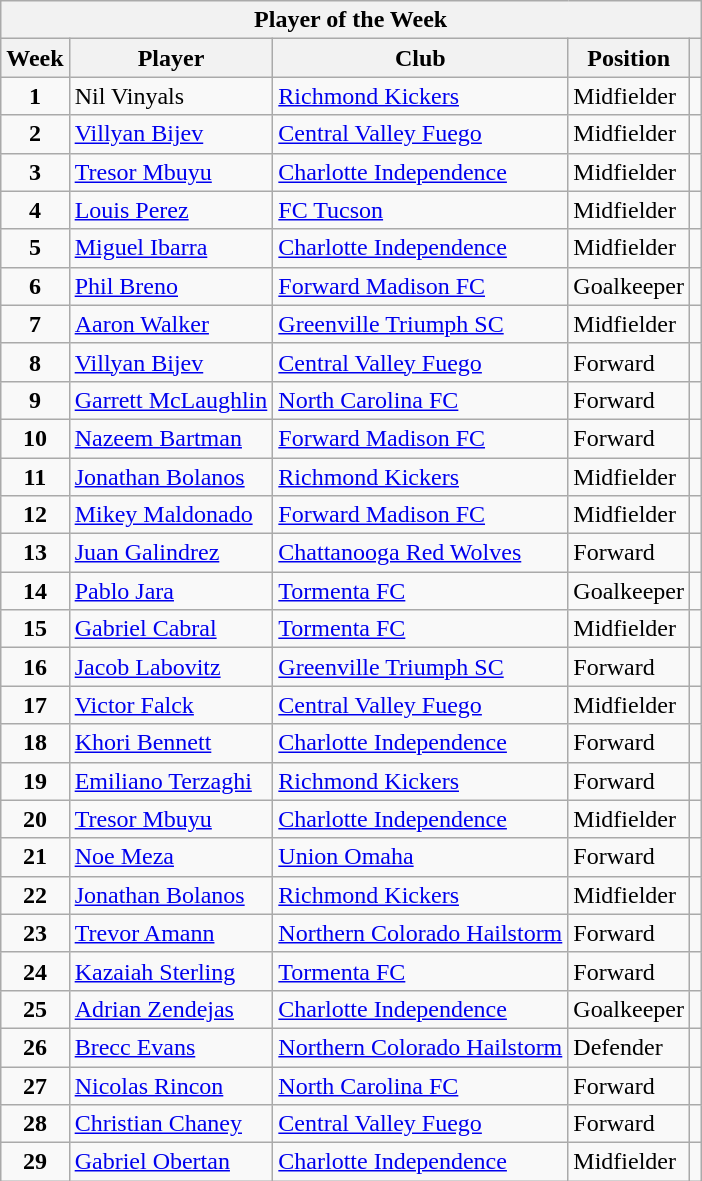<table class="wikitable collapsible collapsed">
<tr>
<th colspan="6">Player of the Week</th>
</tr>
<tr>
<th>Week</th>
<th>Player</th>
<th>Club</th>
<th>Position</th>
<th></th>
</tr>
<tr>
<td style="text-align: center;"><strong>1</strong></td>
<td> Nil Vinyals</td>
<td><a href='#'>Richmond Kickers</a></td>
<td>Midfielder</td>
<td style="text-align:center"></td>
</tr>
<tr>
<td style="text-align: center;"><strong>2</strong></td>
<td> <a href='#'>Villyan Bijev</a></td>
<td><a href='#'>Central Valley Fuego</a></td>
<td>Midfielder</td>
<td style="text-align:center"></td>
</tr>
<tr>
<td style="text-align: center;"><strong>3</strong></td>
<td> <a href='#'>Tresor Mbuyu</a></td>
<td><a href='#'>Charlotte Independence</a></td>
<td>Midfielder</td>
<td style="text-align:center"></td>
</tr>
<tr>
<td style="text-align: center;"><strong>4</strong></td>
<td> <a href='#'>Louis Perez</a></td>
<td><a href='#'>FC Tucson</a></td>
<td>Midfielder</td>
<td style="text-align:center"></td>
</tr>
<tr>
<td style="text-align: center;"><strong>5</strong></td>
<td> <a href='#'>Miguel Ibarra</a></td>
<td><a href='#'>Charlotte Independence</a></td>
<td>Midfielder</td>
<td style="text-align:center"></td>
</tr>
<tr>
<td style="text-align: center;"><strong>6</strong></td>
<td> <a href='#'>Phil Breno</a></td>
<td><a href='#'>Forward Madison FC</a></td>
<td>Goalkeeper</td>
<td style="text-align:center"></td>
</tr>
<tr>
<td style="text-align: center;"><strong>7</strong></td>
<td> <a href='#'>Aaron Walker</a></td>
<td><a href='#'>Greenville Triumph SC</a></td>
<td>Midfielder</td>
<td style="text-align:center"></td>
</tr>
<tr>
<td style="text-align: center;"><strong>8</strong></td>
<td> <a href='#'>Villyan Bijev</a></td>
<td><a href='#'>Central Valley Fuego</a></td>
<td>Forward</td>
<td style="text-align:center"></td>
</tr>
<tr>
<td style="text-align: center;"><strong>9</strong></td>
<td> <a href='#'>Garrett McLaughlin</a></td>
<td><a href='#'>North Carolina FC</a></td>
<td>Forward</td>
<td style="text-align:center"></td>
</tr>
<tr>
<td style="text-align: center;"><strong>10</strong></td>
<td> <a href='#'>Nazeem Bartman</a></td>
<td><a href='#'>Forward Madison FC</a></td>
<td>Forward</td>
<td style="text-align:center"></td>
</tr>
<tr>
<td style="text-align: center;"><strong>11</strong></td>
<td> <a href='#'>Jonathan Bolanos</a></td>
<td><a href='#'>Richmond Kickers</a></td>
<td>Midfielder</td>
<td style="text-align:center"></td>
</tr>
<tr>
<td style="text-align: center;"><strong>12</strong></td>
<td> <a href='#'>Mikey Maldonado</a></td>
<td><a href='#'>Forward Madison FC</a></td>
<td>Midfielder</td>
<td style="text-align:center"></td>
</tr>
<tr>
<td style="text-align: center;"><strong>13</strong></td>
<td> <a href='#'>Juan Galindrez</a></td>
<td><a href='#'>Chattanooga Red Wolves</a></td>
<td>Forward</td>
<td style="text-align:center"></td>
</tr>
<tr>
<td style="text-align: center;"><strong>14</strong></td>
<td> <a href='#'>Pablo Jara</a></td>
<td><a href='#'>Tormenta FC</a></td>
<td>Goalkeeper</td>
<td style="text-align:center"></td>
</tr>
<tr>
<td style="text-align: center;"><strong>15</strong></td>
<td> <a href='#'>Gabriel Cabral</a></td>
<td><a href='#'>Tormenta FC</a></td>
<td>Midfielder</td>
<td style="text-align:center"></td>
</tr>
<tr>
<td style="text-align: center;"><strong>16</strong></td>
<td> <a href='#'>Jacob Labovitz</a></td>
<td><a href='#'>Greenville Triumph SC</a></td>
<td>Forward</td>
<td style="text-align:center"></td>
</tr>
<tr>
<td style="text-align: center;"><strong>17</strong></td>
<td> <a href='#'>Victor Falck</a></td>
<td><a href='#'>Central Valley Fuego</a></td>
<td>Midfielder</td>
<td style="text-align:center"></td>
</tr>
<tr>
<td style="text-align: center;"><strong>18</strong></td>
<td> <a href='#'>Khori Bennett</a></td>
<td><a href='#'>Charlotte Independence</a></td>
<td>Forward</td>
<td style="text-align:center"></td>
</tr>
<tr>
<td style="text-align: center;"><strong>19</strong></td>
<td> <a href='#'>Emiliano Terzaghi</a></td>
<td><a href='#'>Richmond Kickers</a></td>
<td>Forward</td>
<td style="text-align:center"></td>
</tr>
<tr>
<td style="text-align: center;"><strong>20</strong></td>
<td> <a href='#'>Tresor Mbuyu</a></td>
<td><a href='#'>Charlotte Independence</a></td>
<td>Midfielder</td>
<td style="text-align:center"></td>
</tr>
<tr>
<td style="text-align: center;"><strong>21</strong></td>
<td> <a href='#'>Noe Meza</a></td>
<td><a href='#'>Union Omaha</a></td>
<td>Forward</td>
<td style="text-align:center"></td>
</tr>
<tr>
<td style="text-align: center;"><strong>22</strong></td>
<td> <a href='#'>Jonathan Bolanos</a></td>
<td><a href='#'>Richmond Kickers</a></td>
<td>Midfielder</td>
<td style="text-align:center"></td>
</tr>
<tr>
<td style="text-align: center;"><strong>23</strong></td>
<td> <a href='#'>Trevor Amann</a></td>
<td><a href='#'>Northern Colorado Hailstorm</a></td>
<td>Forward</td>
<td style="text-align:center"></td>
</tr>
<tr>
<td style="text-align: center;"><strong>24</strong></td>
<td> <a href='#'>Kazaiah Sterling</a></td>
<td><a href='#'>Tormenta FC</a></td>
<td>Forward</td>
<td style="text-align:center"></td>
</tr>
<tr>
<td style="text-align: center;"><strong>25</strong></td>
<td> <a href='#'>Adrian Zendejas</a></td>
<td><a href='#'>Charlotte Independence</a></td>
<td>Goalkeeper</td>
<td style="text-align:center"></td>
</tr>
<tr>
<td style="text-align: center;"><strong>26</strong></td>
<td> <a href='#'>Brecc Evans</a></td>
<td><a href='#'>Northern Colorado Hailstorm</a></td>
<td>Defender</td>
<td style="text-align:center"></td>
</tr>
<tr>
<td style="text-align: center;"><strong>27</strong></td>
<td> <a href='#'>Nicolas Rincon</a></td>
<td><a href='#'>North Carolina FC</a></td>
<td>Forward</td>
<td style="text-align:center"></td>
</tr>
<tr>
<td style="text-align: center;"><strong>28</strong></td>
<td> <a href='#'>Christian Chaney</a></td>
<td><a href='#'>Central Valley Fuego</a></td>
<td>Forward</td>
<td style="text-align:center"></td>
</tr>
<tr>
<td style="text-align: center;"><strong>29</strong></td>
<td> <a href='#'>Gabriel Obertan</a></td>
<td><a href='#'>Charlotte Independence</a></td>
<td>Midfielder</td>
<td style="text-align:center"></td>
</tr>
</table>
